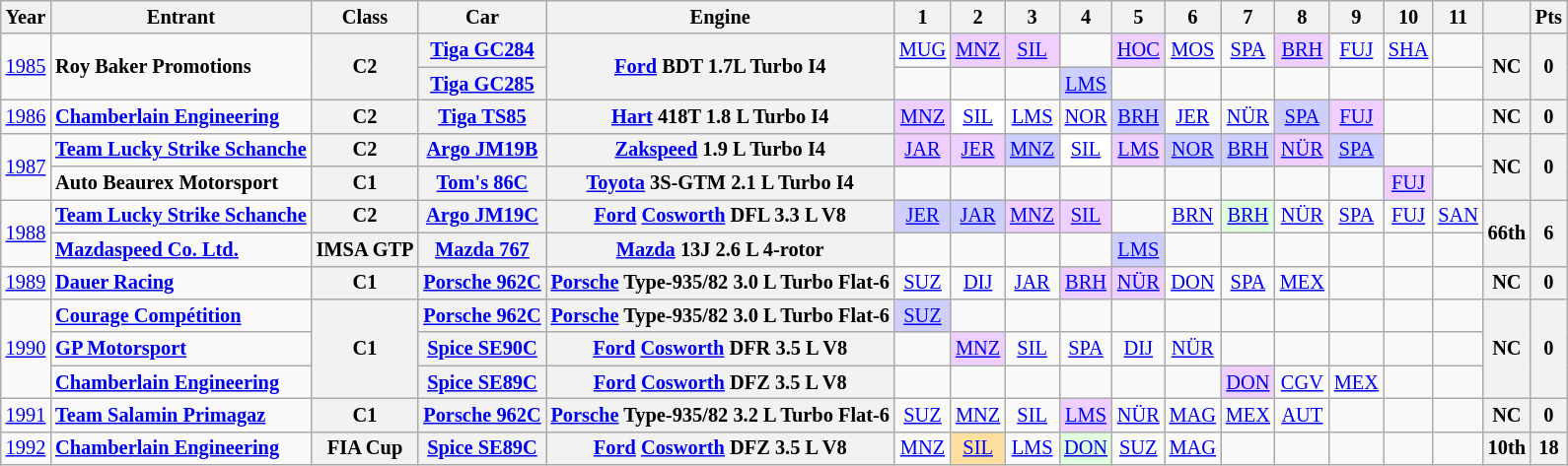<table class="wikitable" style="text-align:center; font-size:85%">
<tr>
<th>Year</th>
<th>Entrant</th>
<th>Class</th>
<th>Car</th>
<th>Engine</th>
<th>1</th>
<th>2</th>
<th>3</th>
<th>4</th>
<th>5</th>
<th>6</th>
<th>7</th>
<th>8</th>
<th>9</th>
<th>10</th>
<th>11</th>
<th></th>
<th>Pts</th>
</tr>
<tr>
<td rowspan=2><a href='#'>1985</a></td>
<td rowspan=2 align=left nowrap> <strong>Roy Baker Promotions</strong></td>
<th rowspan=2>C2</th>
<th nowrap><a href='#'>Tiga GC284</a></th>
<th rowspan=2 nowrap><a href='#'>Ford</a> BDT 1.7L Turbo I4</th>
<td><a href='#'>MUG</a></td>
<td style="background:#EFCFFF;"><a href='#'>MNZ</a><br></td>
<td style="background:#EFCFFF;"><a href='#'>SIL</a><br></td>
<td></td>
<td style="background:#EFCFFF;"><a href='#'>HOC</a><br></td>
<td><a href='#'>MOS</a></td>
<td><a href='#'>SPA</a></td>
<td style="background:#EFCFFF;"><a href='#'>BRH</a><br></td>
<td><a href='#'>FUJ</a></td>
<td><a href='#'>SHA</a></td>
<td></td>
<th rowspan=2>NC</th>
<th rowspan=2>0</th>
</tr>
<tr>
<th nowrap><a href='#'>Tiga GC285</a></th>
<td></td>
<td></td>
<td></td>
<td style="background:#CFCFFF;"><a href='#'>LMS</a><br></td>
<td></td>
<td></td>
<td></td>
<td></td>
<td></td>
<td></td>
<td></td>
</tr>
<tr>
<td><a href='#'>1986</a></td>
<td align="left" nowrap> <strong><a href='#'>Chamberlain Engineering</a></strong></td>
<th>C2</th>
<th nowrap><a href='#'>Tiga TS85</a></th>
<th nowrap><a href='#'>Hart</a> 418T 1.8 L Turbo I4</th>
<td style="background:#EFCFFF;"><a href='#'>MNZ</a><br></td>
<td style="background:#FFFFFF;"><a href='#'>SIL</a><br></td>
<td><a href='#'>LMS</a></td>
<td><a href='#'>NOR</a></td>
<td style="background:#CFCFFF;"><a href='#'>BRH</a><br></td>
<td><a href='#'>JER</a></td>
<td><a href='#'>NÜR</a></td>
<td style="background:#CFCFFF;"><a href='#'>SPA</a><br></td>
<td style="background:#EFCFFF;"><a href='#'>FUJ</a><br></td>
<td></td>
<td></td>
<th>NC</th>
<th>0</th>
</tr>
<tr>
<td rowspan=2><a href='#'>1987</a></td>
<td align="left" nowrap> <a href='#'><strong>Team Lucky Strike Schanche</strong></a></td>
<th>C2</th>
<th nowrap><a href='#'>Argo JM19B</a></th>
<th nowrap><a href='#'>Zakspeed</a> 1.9 L Turbo I4</th>
<td style="background:#EFCFFF;"><a href='#'>JAR</a><br></td>
<td style="background:#EFCFFF;"><a href='#'>JER</a><br></td>
<td style="background:#CFCFFF;"><a href='#'>MNZ</a><br></td>
<td style="background:#FFFFFF;"><a href='#'>SIL</a><br></td>
<td style="background:#EFCFFF;"><a href='#'>LMS</a><br></td>
<td style="background:#CFCFFF;"><a href='#'>NOR</a><br></td>
<td style="background:#CFCFFF;"><a href='#'>BRH</a><br></td>
<td style="background:#EFCFFF;"><a href='#'>NÜR</a><br></td>
<td style="background:#CFCFFF;"><a href='#'>SPA</a><br></td>
<td></td>
<td></td>
<th rowspan=2>NC</th>
<th rowspan=2>0</th>
</tr>
<tr>
<td align="left" nowrap> <strong>Auto Beaurex Motorsport</strong></td>
<th>C1</th>
<th nowrap><a href='#'>Tom's 86C</a></th>
<th nowrap><a href='#'>Toyota</a> 3S-GTM 2.1 L Turbo I4</th>
<td></td>
<td></td>
<td></td>
<td></td>
<td></td>
<td></td>
<td></td>
<td></td>
<td></td>
<td style="background:#EFCFFF;"><a href='#'>FUJ</a><br></td>
<td></td>
</tr>
<tr>
<td rowspan=2><a href='#'>1988</a></td>
<td align="left" nowrap> <a href='#'><strong>Team Lucky Strike Schanche</strong></a></td>
<th>C2</th>
<th nowrap><a href='#'>Argo JM19C</a></th>
<th nowrap><a href='#'>Ford</a> <a href='#'>Cosworth</a> DFL 3.3 L V8</th>
<td style="background:#CFCFFF"><a href='#'>JER</a><br></td>
<td style="background:#CFCFFF"><a href='#'>JAR</a><br></td>
<td style="background:#EFCFFF"><a href='#'>MNZ</a><br></td>
<td style="background:#EFCFFF"><a href='#'>SIL</a><br></td>
<td></td>
<td><a href='#'>BRN</a></td>
<td style="background:#DFFFDF;"><a href='#'>BRH</a><br></td>
<td><a href='#'>NÜR</a></td>
<td><a href='#'>SPA</a></td>
<td><a href='#'>FUJ</a></td>
<td><a href='#'>SAN</a></td>
<th rowspan=2>66th</th>
<th rowspan=2>6</th>
</tr>
<tr>
<td align="left"> <a href='#'><strong>Mazdaspeed Co. Ltd.</strong></a></td>
<th nowrap>IMSA GTP</th>
<th nowrap><a href='#'>Mazda 767</a></th>
<th nowrap><a href='#'>Mazda</a> 13J 2.6 L 4-rotor</th>
<td></td>
<td></td>
<td></td>
<td></td>
<td style="background:#cFCFFF;"><a href='#'>LMS</a><br></td>
<td></td>
<td></td>
<td></td>
<td></td>
<td></td>
<td></td>
</tr>
<tr>
<td><a href='#'>1989</a></td>
<td align="left" nowrap> <strong><a href='#'>Dauer Racing</a></strong></td>
<th>C1</th>
<th nowrap><a href='#'>Porsche 962C</a></th>
<th nowrap><a href='#'>Porsche</a> Type-935/82 3.0 L Turbo Flat-6</th>
<td><a href='#'>SUZ</a></td>
<td><a href='#'>DIJ</a></td>
<td><a href='#'>JAR</a></td>
<td style="background:#EFCFFF;"><a href='#'>BRH</a><br></td>
<td style="background:#EFCFFF;"><a href='#'>NÜR</a><br></td>
<td style="background:#FFFFFF;"><a href='#'>DON</a><br></td>
<td><a href='#'>SPA</a></td>
<td><a href='#'>MEX</a></td>
<td></td>
<td></td>
<td></td>
<th>NC</th>
<th>0</th>
</tr>
<tr>
<td rowspan=3><a href='#'>1990</a></td>
<td align="left" nowrap> <strong><a href='#'>Courage Compétition</a></strong></td>
<th rowspan=3>C1</th>
<th nowrap><a href='#'>Porsche 962C</a></th>
<th nowrap><a href='#'>Porsche</a> Type-935/82 3.0 L Turbo Flat-6</th>
<td style="background:#CFCFFF;"><a href='#'>SUZ</a><br></td>
<td></td>
<td></td>
<td></td>
<td></td>
<td></td>
<td></td>
<td></td>
<td></td>
<td></td>
<td></td>
<th rowspan=3>NC</th>
<th rowspan=3>0</th>
</tr>
<tr>
<td align="left" nowrap> <a href='#'><strong>GP Motorsport</strong></a></td>
<th nowrap><a href='#'>Spice SE90C</a></th>
<th nowrap><a href='#'>Ford</a> <a href='#'>Cosworth</a> DFR 3.5 L V8</th>
<td></td>
<td style="background:#EFCFFF;"><a href='#'>MNZ</a><br></td>
<td><a href='#'>SIL</a></td>
<td><a href='#'>SPA</a></td>
<td><a href='#'>DIJ</a></td>
<td><a href='#'>NÜR</a></td>
<td></td>
<td></td>
<td></td>
<td></td>
<td></td>
</tr>
<tr>
<td align="left" nowrap> <strong><a href='#'>Chamberlain Engineering</a></strong></td>
<th nowrap><a href='#'>Spice SE89C</a></th>
<th nowrap><a href='#'>Ford</a> <a href='#'>Cosworth</a> DFZ 3.5 L V8</th>
<td></td>
<td></td>
<td></td>
<td></td>
<td></td>
<td></td>
<td style="background:#EFCFFF;"><a href='#'>DON</a><br></td>
<td><a href='#'>CGV</a></td>
<td><a href='#'>MEX</a></td>
<td></td>
<td></td>
</tr>
<tr>
<td><a href='#'>1991</a></td>
<td align="left" nowrap> <a href='#'><strong>Team Salamin Primagaz</strong></a></td>
<th>C1</th>
<th nowrap><a href='#'>Porsche 962C</a></th>
<th nowrap><a href='#'>Porsche</a> Type-935/82 3.2 L Turbo Flat-6</th>
<td><a href='#'>SUZ</a></td>
<td><a href='#'>MNZ</a></td>
<td><a href='#'>SIL</a></td>
<td style="background:#EFCFFF;"><a href='#'>LMS</a><br></td>
<td><a href='#'>NÜR</a></td>
<td><a href='#'>MAG</a></td>
<td><a href='#'>MEX</a></td>
<td><a href='#'>AUT</a></td>
<td></td>
<td></td>
<td></td>
<th>NC</th>
<th>0</th>
</tr>
<tr>
<td><a href='#'>1992</a></td>
<td align="left" nowrap> <strong><a href='#'>Chamberlain Engineering</a></strong></td>
<th nowrap>FIA Cup</th>
<th nowrap><a href='#'>Spice SE89C</a></th>
<th nowrap><a href='#'>Ford</a> <a href='#'>Cosworth</a> DFZ 3.5 L V8</th>
<td><a href='#'>MNZ</a></td>
<td style="background:#FFDF9F;"><a href='#'>SIL</a><br></td>
<td><a href='#'>LMS</a></td>
<td style="background:#DFFFDF;"><a href='#'>DON</a><br></td>
<td><a href='#'>SUZ</a></td>
<td><a href='#'>MAG</a></td>
<td></td>
<td></td>
<td></td>
<td></td>
<td></td>
<th>10th</th>
<th>18</th>
</tr>
</table>
